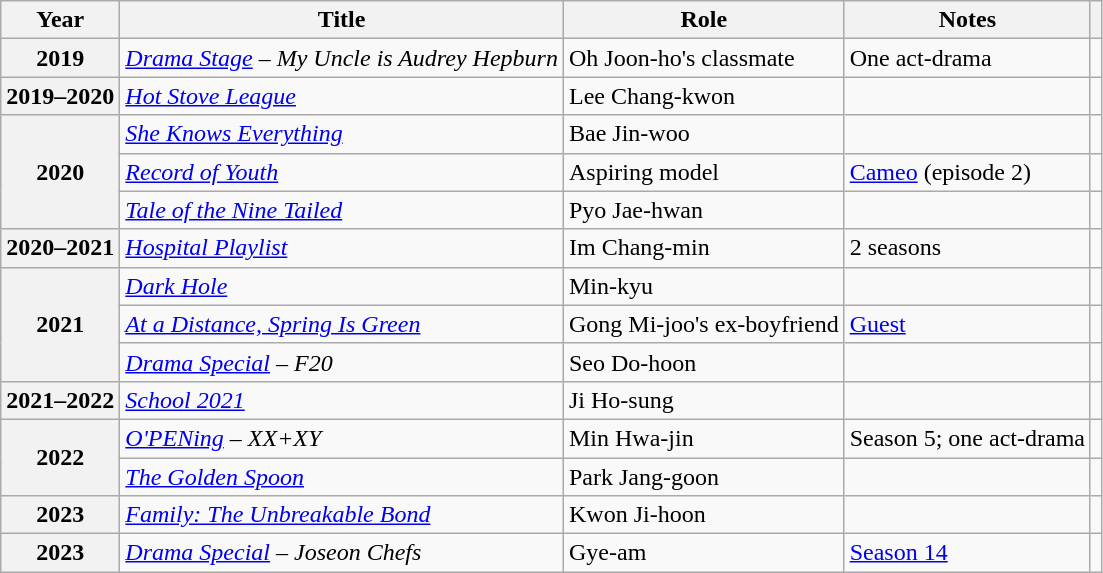<table class="wikitable plainrowheaders sortable">
<tr>
<th scope="col">Year</th>
<th scope="col">Title</th>
<th scope="col">Role</th>
<th scope="col" class="unsortable">Notes</th>
<th scope="col" class="unsortable"></th>
</tr>
<tr>
<th scope="row">2019</th>
<td><em><a href='#'>Drama Stage</a></em> – <em>My Uncle is Audrey Hepburn</em></td>
<td>Oh Joon-ho's classmate</td>
<td>One act-drama</td>
<td></td>
</tr>
<tr>
<th scope="row">2019–2020</th>
<td><em><a href='#'>Hot Stove League</a></em></td>
<td>Lee Chang-kwon</td>
<td></td>
<td></td>
</tr>
<tr>
<th scope="row" rowspan="3">2020</th>
<td><em><a href='#'>She Knows Everything</a></em></td>
<td>Bae Jin-woo</td>
<td></td>
<td></td>
</tr>
<tr>
<td><em><a href='#'>Record of Youth</a></em></td>
<td>Aspiring model</td>
<td><a href='#'>Cameo</a> (episode 2)</td>
<td></td>
</tr>
<tr>
<td><em><a href='#'>Tale of the Nine Tailed</a></em></td>
<td>Pyo Jae-hwan</td>
<td></td>
<td></td>
</tr>
<tr>
<th scope="row">2020–2021</th>
<td><em><a href='#'>Hospital Playlist</a></em></td>
<td>Im Chang-min</td>
<td>2 seasons</td>
<td></td>
</tr>
<tr>
<th scope="row" rowspan="3">2021</th>
<td><em><a href='#'>Dark Hole</a></em></td>
<td>Min-kyu</td>
<td></td>
<td></td>
</tr>
<tr>
<td><em><a href='#'>At a Distance, Spring Is Green</a></em></td>
<td>Gong Mi-joo's ex-boyfriend</td>
<td><a href='#'>Guest</a></td>
<td></td>
</tr>
<tr>
<td><em><a href='#'>Drama Special</a></em> – <em>F20</em></td>
<td>Seo Do-hoon</td>
<td></td>
<td></td>
</tr>
<tr>
<th scope="row">2021–2022</th>
<td><em><a href='#'>School 2021</a></em></td>
<td>Ji Ho-sung</td>
<td></td>
<td></td>
</tr>
<tr>
<th scope="row" rowspan="2">2022</th>
<td><em><a href='#'>O'PENing</a> – XX+XY</em></td>
<td>Min Hwa-jin</td>
<td>Season 5; one act-drama</td>
<td></td>
</tr>
<tr>
<td><em><a href='#'>The Golden Spoon</a></em></td>
<td>Park Jang-goon</td>
<td></td>
<td></td>
</tr>
<tr>
<th scope="row">2023</th>
<td><em><a href='#'>Family: The Unbreakable Bond</a></em></td>
<td>Kwon Ji-hoon</td>
<td></td>
<td></td>
</tr>
<tr>
<th scope="row">2023</th>
<td><em><a href='#'>Drama Special</a> – Joseon Chefs</em></td>
<td>Gye-am</td>
<td><a href='#'>Season 14</a></td>
<td style="text-align:center"></td>
</tr>
</table>
